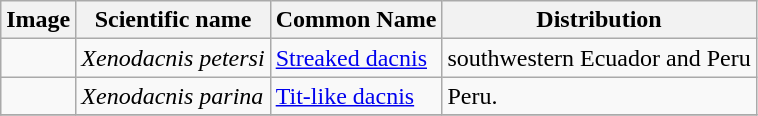<table class="wikitable">
<tr>
<th>Image</th>
<th>Scientific name</th>
<th>Common Name</th>
<th>Distribution</th>
</tr>
<tr>
<td></td>
<td><em>Xenodacnis petersi</em></td>
<td><a href='#'>Streaked dacnis</a></td>
<td>southwestern Ecuador and Peru</td>
</tr>
<tr>
<td></td>
<td><em>Xenodacnis parina</em></td>
<td><a href='#'>Tit-like dacnis</a></td>
<td>Peru.</td>
</tr>
<tr>
</tr>
</table>
